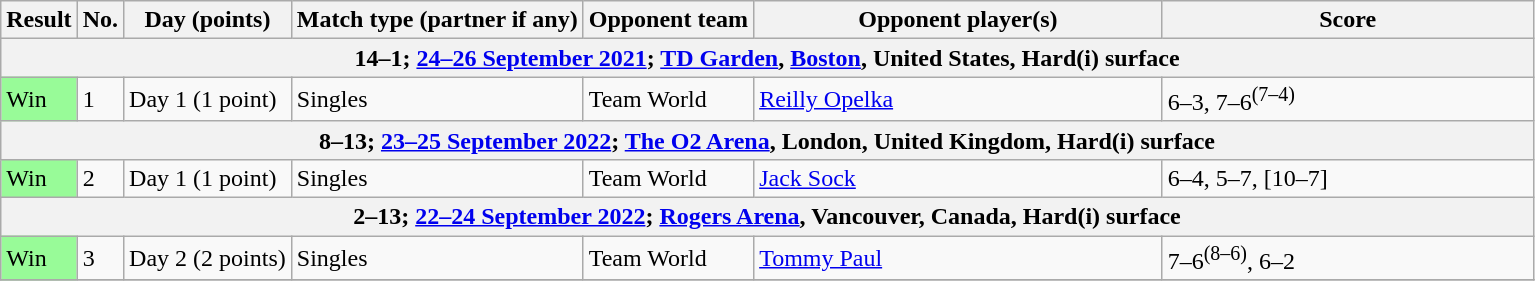<table class=wikitable style=font-size:100%>
<tr>
<th scope="col">Result</th>
<th scope="col">No.</th>
<th scope="col">Day (points)</th>
<th scope="col">Match type (partner if any)</th>
<th scope="col">Opponent team</th>
<th scope="col" style="width:265px;">Opponent player(s)</th>
<th scope="col" style="width:240px;">Score</th>
</tr>
<tr>
<th colspan=7>14–1; <a href='#'>24–26 September 2021</a>; <a href='#'>TD Garden</a>, <a href='#'>Boston</a>, United States, Hard(i) surface</th>
</tr>
<tr>
<td bgcolor=98FB98>Win</td>
<td>1</td>
<td>Day 1 (1 point)</td>
<td>Singles</td>
<td> Team World</td>
<td> <a href='#'>Reilly Opelka</a></td>
<td>6–3, 7–6<sup>(7–4)</sup></td>
</tr>
<tr>
<th colspan=7>8–13; <a href='#'>23–25 September 2022</a>; <a href='#'>The O2 Arena</a>, London, United Kingdom, Hard(i) surface</th>
</tr>
<tr>
<td bgcolor=98FB98>Win</td>
<td>2</td>
<td>Day 1 (1 point)</td>
<td>Singles</td>
<td rowspan=1> Team World</td>
<td> <a href='#'>Jack Sock</a></td>
<td>6–4, 5–7, [10–7]</td>
</tr>
<tr>
<th colspan=7>2–13; <a href='#'>22–24 September 2022</a>; <a href='#'>Rogers Arena</a>, Vancouver, Canada, Hard(i) surface</th>
</tr>
<tr>
<td bgcolor=98FB98>Win</td>
<td>3</td>
<td>Day 2 (2 points)</td>
<td>Singles</td>
<td rowspan=1> Team World</td>
<td> <a href='#'>Tommy Paul</a></td>
<td>7–6<sup>(8–6)</sup>, 6–2</td>
</tr>
<tr>
</tr>
</table>
